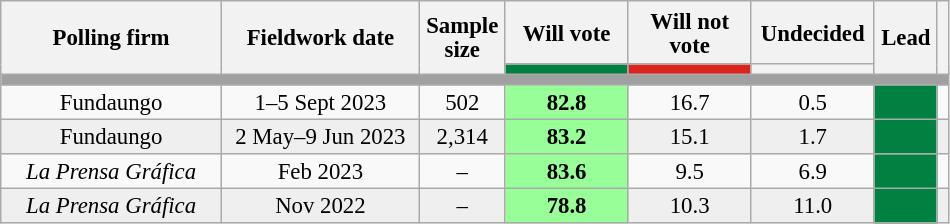<table class="wikitable" style="text-align:center; font-size:95%; line-height:16px;">
<tr style="height:42px;">
<th rowspan="2" style="width:140px;">Polling firm</th>
<th rowspan="2" style="width:125px;">Fieldwork date</th>
<th rowspan="2" style="width:50px;">Sample<br>size</th>
<th style="width:75px;">Will vote</th>
<th style="width:75px;">Will not vote</th>
<th style="width:75px;">Undecided</th>
<th rowspan="2" style="width:35px;">Lead</th>
<th rowspan="2"></th>
</tr>
<tr>
<th class="unsortable" style="color:inherit;background:#008142"></th>
<th class="unsortable" style="color:inherit;background:#DC241F"></th>
<th class="unsortable" style="background:#lightgray"></th>
</tr>
<tr>
<td colspan="8" style="background:#A0A0A0"></td>
</tr>
<tr>
<td>Fundaungo</td>
<td>1–5 Sept 2023</td>
<td>502</td>
<td style="background:#98ff98"><strong>82.8</strong></td>
<td>16.7</td>
<td>0.5</td>
<td style="background:#008142"></td>
<td></td>
</tr>
<tr style="background:#EFEFEF;">
<td>Fundaungo</td>
<td>2 May–9 Jun 2023</td>
<td>2,314</td>
<td style="background:#98ff98"><strong>83.2</strong></td>
<td>15.1</td>
<td>1.7</td>
<td style="background:#008142"></td>
<td></td>
</tr>
<tr>
<td><em>La Prensa Gráfica</em></td>
<td>Feb 2023</td>
<td>–</td>
<td style="background:#98ff98"><strong>83.6</strong></td>
<td>9.5</td>
<td>6.9</td>
<td style="background:#008142"></td>
<td></td>
</tr>
<tr style="background:#EFEFEF;">
<td><em>La Prensa Gráfica</em></td>
<td>Nov 2022</td>
<td>–</td>
<td style="background:#98ff98"><strong>78.8</strong></td>
<td>10.3</td>
<td>11.0</td>
<td style="background:#008142"></td>
<td></td>
</tr>
</table>
